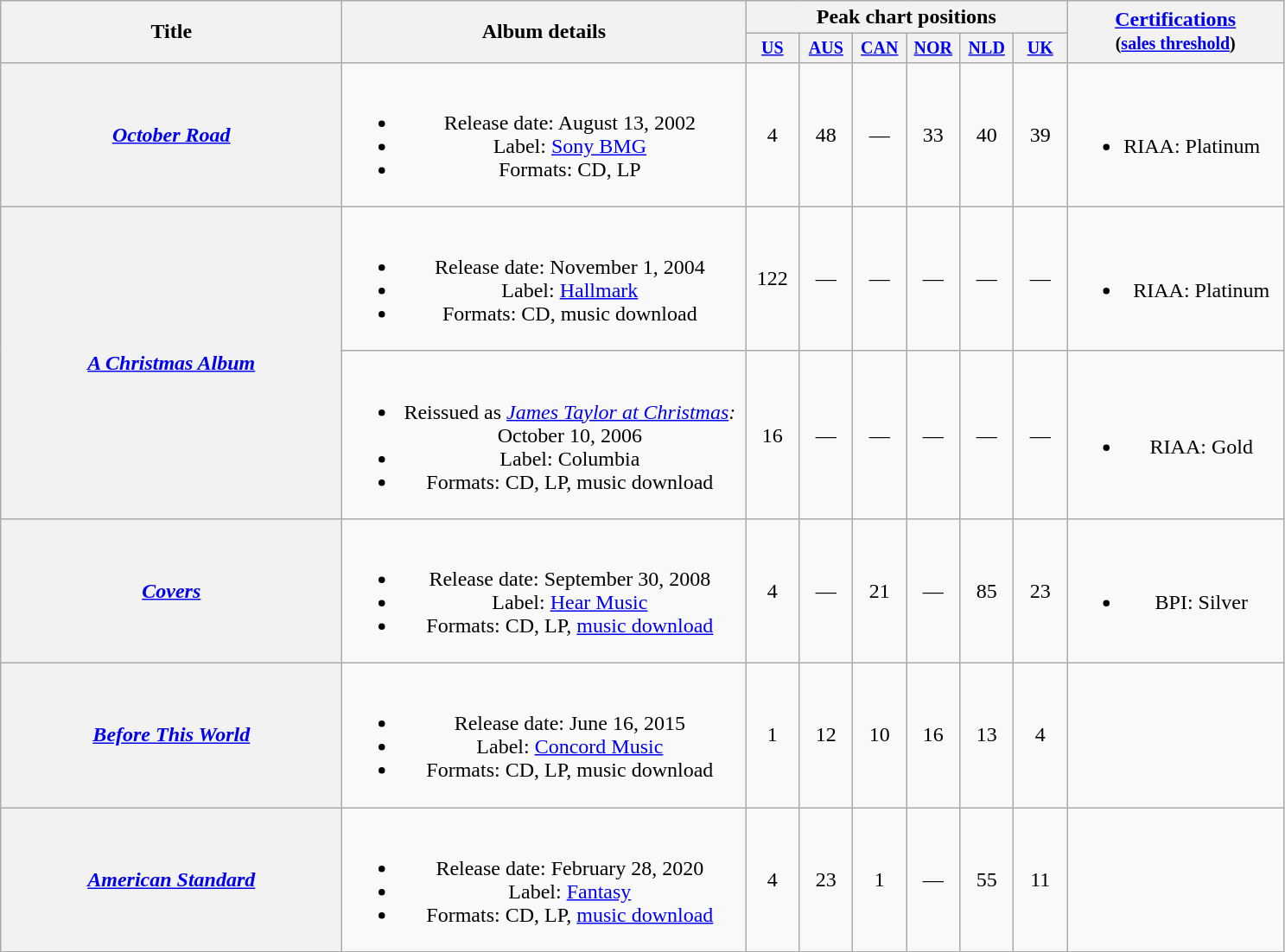<table class="wikitable plainrowheaders" style="text-align:center;">
<tr>
<th rowspan="2" style="width:16em;">Title</th>
<th rowspan="2" style="width:19em;">Album details</th>
<th colspan="6">Peak chart positions</th>
<th rowspan="2" style="width:10em;"><a href='#'>Certifications</a><br><small>(<a href='#'>sales threshold</a>)</small></th>
</tr>
<tr style="font-size:smaller;">
<th width="35"><a href='#'>US</a><br></th>
<th width="35"><a href='#'>AUS</a><br></th>
<th width="35"><a href='#'>CAN</a><br></th>
<th width="35"><a href='#'>NOR</a><br></th>
<th width="35"><a href='#'>NLD</a><br></th>
<th width="35"><a href='#'>UK</a><br></th>
</tr>
<tr>
<th scope="row"><em><a href='#'>October Road</a></em></th>
<td><br><ul><li>Release date: August 13, 2002</li><li>Label: <a href='#'>Sony BMG</a></li><li>Formats: CD, LP</li></ul></td>
<td>4</td>
<td>48</td>
<td>—</td>
<td>33</td>
<td>40</td>
<td>39</td>
<td align="left"><br><ul><li>RIAA: Platinum</li></ul></td>
</tr>
<tr>
<th rowspan="2" scope="row"><em><a href='#'>A Christmas Album</a></em></th>
<td><br><ul><li>Release date: November 1, 2004</li><li>Label: <a href='#'>Hallmark</a></li><li>Formats: CD, music download</li></ul></td>
<td>122</td>
<td>—</td>
<td>—</td>
<td>—</td>
<td>—</td>
<td>—</td>
<td><br><ul><li>RIAA: Platinum</li></ul></td>
</tr>
<tr>
<td><br><ul><li>Reissued as <em><a href='#'>James Taylor at Christmas</a>:</em> October 10, 2006</li><li>Label: Columbia</li><li>Formats: CD, LP, music download</li></ul></td>
<td>16</td>
<td>—</td>
<td>—</td>
<td>—</td>
<td>—</td>
<td>—</td>
<td><br><ul><li>RIAA: Gold</li></ul></td>
</tr>
<tr>
<th scope="row"><em><a href='#'>Covers</a></em></th>
<td><br><ul><li>Release date: September 30, 2008</li><li>Label: <a href='#'>Hear Music</a></li><li>Formats: CD, LP, <a href='#'>music download</a></li></ul></td>
<td>4</td>
<td>—</td>
<td>21</td>
<td>—</td>
<td>85</td>
<td>23</td>
<td><br><ul><li>BPI: Silver</li></ul></td>
</tr>
<tr>
<th scope="row"><em><a href='#'>Before This World</a></em></th>
<td><br><ul><li>Release date: June 16, 2015</li><li>Label: <a href='#'>Concord Music</a></li><li>Formats: CD, LP, music download</li></ul></td>
<td>1</td>
<td>12</td>
<td>10</td>
<td>16</td>
<td>13</td>
<td>4</td>
<td></td>
</tr>
<tr>
<th scope="row"><em><a href='#'>American Standard</a></em></th>
<td><br><ul><li>Release date: February 28, 2020</li><li>Label: <a href='#'>Fantasy</a></li><li>Formats: CD, LP, <a href='#'>music download</a></li></ul></td>
<td>4</td>
<td>23</td>
<td>1</td>
<td>—</td>
<td>55</td>
<td>11</td>
<td></td>
</tr>
</table>
